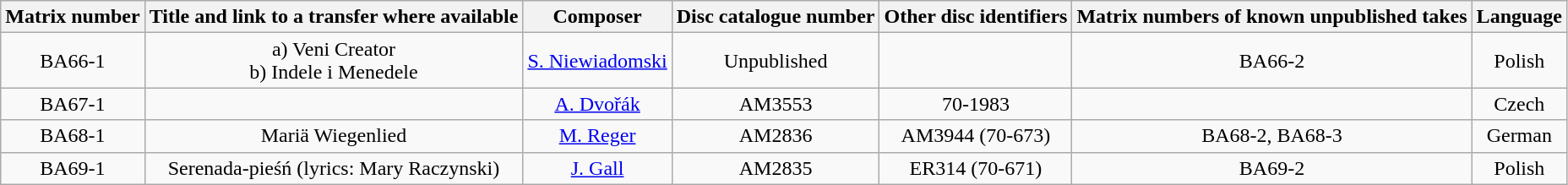<table class="wikitable plainrowheaders" style="text-align:center;">
<tr>
<th rowspan="1">Matrix number</th>
<th rowspan="1">Title and link to a transfer where available</th>
<th>Composer</th>
<th rowspan="1">Disc catalogue number</th>
<th rowspan="1">Other disc identifiers</th>
<th>Matrix numbers of known unpublished takes</th>
<th>Language</th>
</tr>
<tr>
<td>BA66-1</td>
<td>a) Veni Creator<br>b) Indele i Menedele</td>
<td><a href='#'>S. Niewiadomski</a></td>
<td>Unpublished</td>
<td></td>
<td>BA66-2</td>
<td>Polish</td>
</tr>
<tr>
<td>BA67-1</td>
<td></td>
<td><a href='#'>A. Dvořák</a></td>
<td>AM3553</td>
<td>70-1983</td>
<td></td>
<td>Czech</td>
</tr>
<tr>
<td>BA68-1</td>
<td>Mariä Wiegenlied</td>
<td><a href='#'>M. Reger</a></td>
<td>AM2836</td>
<td>AM3944 (70-673)</td>
<td>BA68-2, BA68-3</td>
<td>German</td>
</tr>
<tr>
<td>BA69-1</td>
<td>Serenada-pieśń (lyrics: Mary Raczynski)</td>
<td><a href='#'>J. Gall</a></td>
<td>AM2835</td>
<td>ER314 (70-671)</td>
<td>BA69-2</td>
<td>Polish</td>
</tr>
</table>
